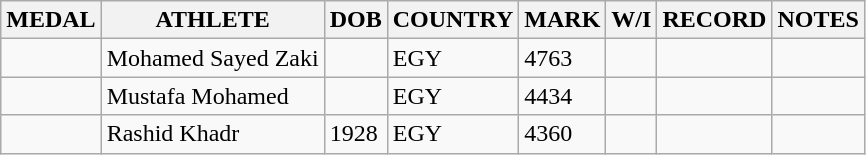<table class="wikitable">
<tr>
<th>MEDAL</th>
<th>ATHLETE</th>
<th>DOB</th>
<th>COUNTRY</th>
<th>MARK</th>
<th>W/I</th>
<th>RECORD</th>
<th>NOTES</th>
</tr>
<tr>
<td></td>
<td>Mohamed Sayed Zaki</td>
<td></td>
<td>EGY</td>
<td>4763</td>
<td></td>
<td></td>
<td></td>
</tr>
<tr>
<td></td>
<td>Mustafa Mohamed</td>
<td></td>
<td>EGY</td>
<td>4434</td>
<td></td>
<td></td>
<td></td>
</tr>
<tr>
<td></td>
<td>Rashid Khadr</td>
<td>1928</td>
<td>EGY</td>
<td>4360</td>
<td></td>
<td></td>
<td></td>
</tr>
</table>
